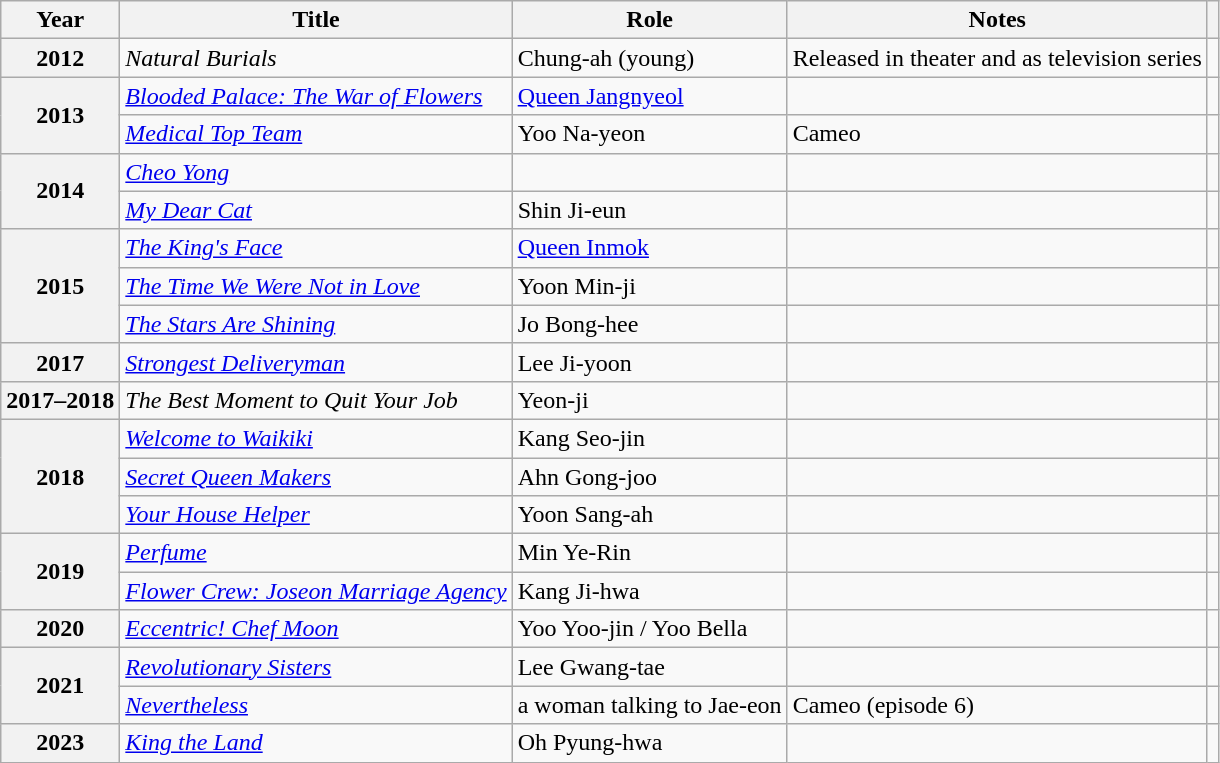<table class="wikitable plainrowheaders sortable">
<tr>
<th scope="col">Year</th>
<th scope="col">Title</th>
<th scope="col">Role</th>
<th scope="col">Notes</th>
<th scope="col" class="unsortable"></th>
</tr>
<tr>
<th scope="row">2012</th>
<td><em>Natural Burials</em></td>
<td>Chung-ah (young)</td>
<td>Released in theater and as television series</td>
<td style="text-align:center"></td>
</tr>
<tr>
<th scope="row" rowspan="2">2013</th>
<td><em><a href='#'>Blooded Palace: The War of Flowers</a></em></td>
<td><a href='#'>Queen Jangnyeol</a></td>
<td></td>
<td style="text-align:center"></td>
</tr>
<tr>
<td><em><a href='#'>Medical Top Team</a></em></td>
<td>Yoo Na-yeon</td>
<td>Cameo</td>
<td style="text-align:center"></td>
</tr>
<tr>
<th scope="row" rowspan="2">2014</th>
<td><em><a href='#'>Cheo Yong</a></em></td>
<td></td>
<td></td>
<td style="text-align:center"></td>
</tr>
<tr>
<td><em><a href='#'>My Dear Cat</a></em></td>
<td>Shin Ji-eun</td>
<td></td>
<td style="text-align:center"></td>
</tr>
<tr>
<th scope="row" rowspan="3">2015</th>
<td><em><a href='#'>The King's Face</a></em></td>
<td><a href='#'>Queen Inmok</a></td>
<td></td>
<td style="text-align:center"></td>
</tr>
<tr>
<td><em><a href='#'>The Time We Were Not in Love</a></em></td>
<td>Yoon Min-ji</td>
<td></td>
<td style="text-align:center"></td>
</tr>
<tr>
<td><em><a href='#'>The Stars Are Shining</a></em></td>
<td>Jo Bong-hee</td>
<td></td>
<td style="text-align:center"></td>
</tr>
<tr>
<th scope="row">2017</th>
<td><em><a href='#'>Strongest Deliveryman</a></em></td>
<td>Lee Ji-yoon</td>
<td></td>
<td style="text-align:center"></td>
</tr>
<tr>
<th scope="row">2017–2018</th>
<td><em>The Best Moment to Quit Your Job</em></td>
<td>Yeon-ji</td>
<td></td>
<td style="text-align:center"></td>
</tr>
<tr>
<th scope="row" rowspan="3">2018</th>
<td><em><a href='#'>Welcome to Waikiki</a></em></td>
<td>Kang Seo-jin</td>
<td></td>
<td style="text-align:center"></td>
</tr>
<tr>
<td><em><a href='#'>Secret Queen Makers</a></em></td>
<td>Ahn Gong-joo</td>
<td></td>
<td style="text-align:center"></td>
</tr>
<tr>
<td><em><a href='#'>Your House Helper</a></em></td>
<td>Yoon Sang-ah</td>
<td></td>
<td style="text-align:center"></td>
</tr>
<tr>
<th scope="row" rowspan="2">2019</th>
<td><em><a href='#'>Perfume</a></em></td>
<td>Min Ye-Rin</td>
<td></td>
<td style="text-align:center"></td>
</tr>
<tr>
<td><em><a href='#'>Flower Crew: Joseon Marriage Agency</a></em></td>
<td>Kang Ji-hwa</td>
<td></td>
<td style="text-align:center"></td>
</tr>
<tr>
<th scope="row">2020</th>
<td><em><a href='#'>Eccentric! Chef Moon</a></em></td>
<td>Yoo Yoo-jin / Yoo Bella</td>
<td></td>
<td style="text-align:center"></td>
</tr>
<tr>
<th scope="row" rowspan="2">2021</th>
<td><em><a href='#'>Revolutionary Sisters</a></em></td>
<td>Lee Gwang-tae</td>
<td></td>
<td style="text-align:center"></td>
</tr>
<tr>
<td><em><a href='#'>Nevertheless</a></em></td>
<td>a woman talking to Jae-eon</td>
<td>Cameo (episode 6)</td>
<td style="text-align:center"></td>
</tr>
<tr>
<th scope="row">2023</th>
<td><em><a href='#'>King the Land</a></em></td>
<td>Oh Pyung-hwa</td>
<td></td>
<td style="text-align:center"></td>
</tr>
</table>
